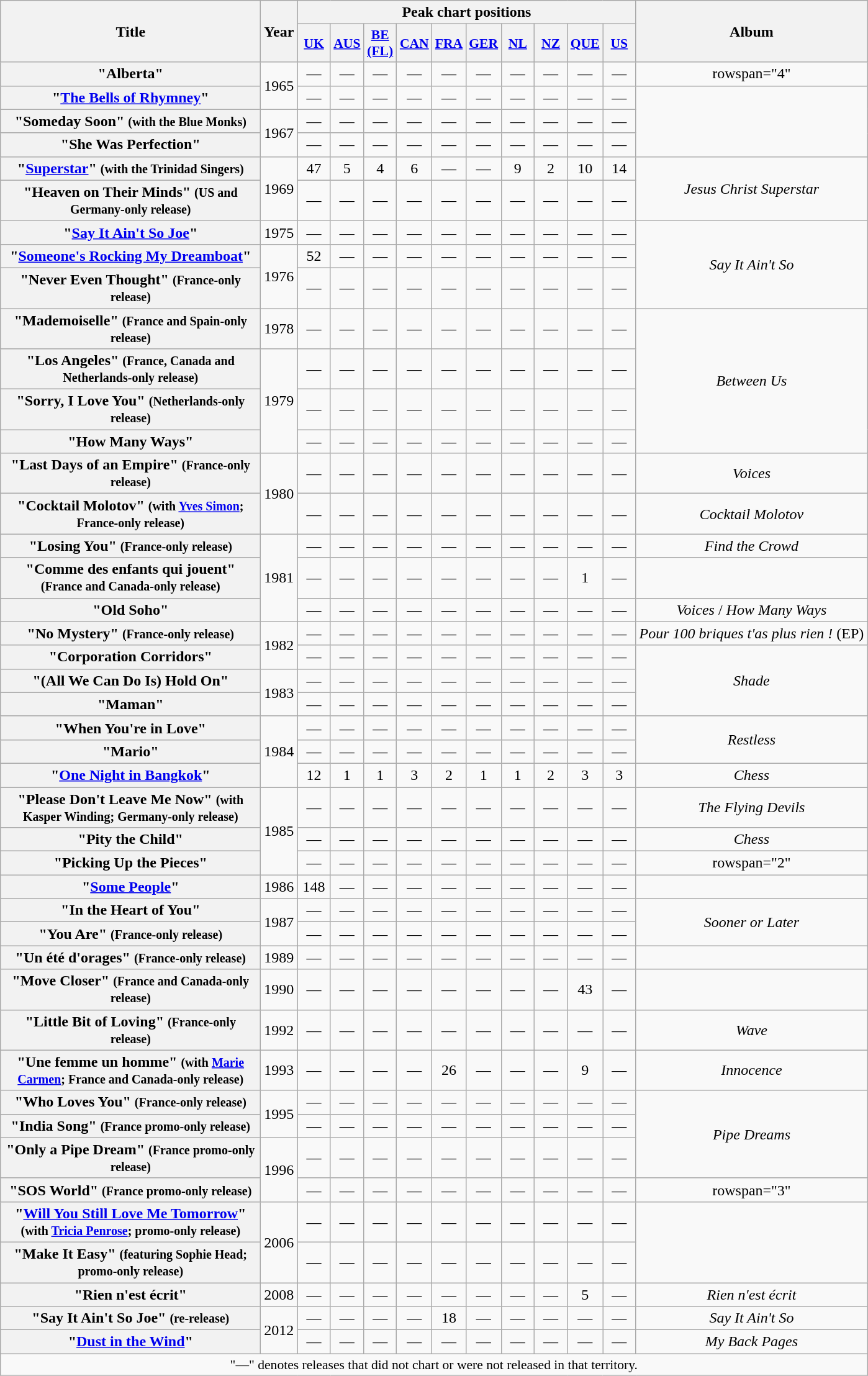<table class="wikitable plainrowheaders" style="text-align:center;">
<tr>
<th rowspan="2" scope="col" style="width:17em;">Title</th>
<th rowspan="2" scope="col" style="width:2em;">Year</th>
<th colspan="10">Peak chart positions</th>
<th rowspan="2">Album</th>
</tr>
<tr>
<th scope="col" style="width:2em;font-size:90%;"><a href='#'>UK</a><br></th>
<th scope="col" style="width:2em;font-size:90%;"><a href='#'>AUS</a><br></th>
<th scope="col" style="width:2em;font-size:90%;"><a href='#'>BE (FL)</a><br></th>
<th scope="col" style="width:2em;font-size:90%;"><a href='#'>CAN</a><br></th>
<th scope="col" style="width:2em;font-size:90%;"><a href='#'>FRA</a><br></th>
<th scope="col" style="width:2em;font-size:90%;"><a href='#'>GER</a><br></th>
<th scope="col" style="width:2em;font-size:90%;"><a href='#'>NL</a><br></th>
<th scope="col" style="width:2em;font-size:90%;"><a href='#'>NZ</a><br></th>
<th scope="col" style="width:2em;font-size:90%;"><a href='#'>QUE</a><br></th>
<th scope="col" style="width:2em;font-size:90%;"><a href='#'>US</a><br></th>
</tr>
<tr>
<th scope="row">"Alberta"</th>
<td rowspan="2">1965</td>
<td>—</td>
<td>—</td>
<td>—</td>
<td>—</td>
<td>—</td>
<td>—</td>
<td>—</td>
<td>—</td>
<td>—</td>
<td>—</td>
<td>rowspan="4" </td>
</tr>
<tr>
<th scope="row">"<a href='#'>The Bells of Rhymney</a>"</th>
<td>—</td>
<td>—</td>
<td>—</td>
<td>—</td>
<td>—</td>
<td>—</td>
<td>—</td>
<td>—</td>
<td>—</td>
<td>—</td>
</tr>
<tr>
<th scope="row">"Someday Soon" <small>(with the Blue Monks)</small></th>
<td rowspan="2">1967</td>
<td>—</td>
<td>—</td>
<td>—</td>
<td>—</td>
<td>—</td>
<td>—</td>
<td>—</td>
<td>—</td>
<td>—</td>
<td>—</td>
</tr>
<tr>
<th scope="row">"She Was Perfection"</th>
<td>—</td>
<td>—</td>
<td>—</td>
<td>—</td>
<td>—</td>
<td>—</td>
<td>—</td>
<td>—</td>
<td>—</td>
<td>—</td>
</tr>
<tr>
<th scope="row">"<a href='#'>Superstar</a>" <small>(with the Trinidad Singers)</small></th>
<td rowspan="2">1969</td>
<td>47</td>
<td>5</td>
<td>4</td>
<td>6</td>
<td>—</td>
<td>—</td>
<td>9</td>
<td>2</td>
<td>10</td>
<td>14</td>
<td rowspan="2"><em>Jesus Christ Superstar</em></td>
</tr>
<tr>
<th scope="row">"Heaven on Their Minds" <small>(US and Germany-only release)</small></th>
<td>—</td>
<td>—</td>
<td>—</td>
<td>—</td>
<td>—</td>
<td>—</td>
<td>—</td>
<td>—</td>
<td>—</td>
<td>—</td>
</tr>
<tr>
<th scope="row">"<a href='#'>Say It Ain't So Joe</a>"</th>
<td>1975</td>
<td>—</td>
<td>—</td>
<td>—</td>
<td>—</td>
<td>—</td>
<td>—</td>
<td>—</td>
<td>—</td>
<td>—</td>
<td>—</td>
<td rowspan="3"><em>Say It Ain't So</em></td>
</tr>
<tr>
<th scope="row">"<a href='#'>Someone's Rocking My Dreamboat</a>"</th>
<td rowspan="2">1976</td>
<td>52</td>
<td>—</td>
<td>—</td>
<td>—</td>
<td>—</td>
<td>—</td>
<td>—</td>
<td>—</td>
<td>—</td>
<td>—</td>
</tr>
<tr>
<th scope="row">"Never Even Thought" <small>(France-only release)</small></th>
<td>—</td>
<td>—</td>
<td>—</td>
<td>—</td>
<td>—</td>
<td>—</td>
<td>—</td>
<td>—</td>
<td>—</td>
<td>—</td>
</tr>
<tr>
<th scope="row">"Mademoiselle" <small>(France and Spain-only release)</small></th>
<td>1978</td>
<td>—</td>
<td>—</td>
<td>—</td>
<td>—</td>
<td>—</td>
<td>—</td>
<td>—</td>
<td>—</td>
<td>—</td>
<td>—</td>
<td rowspan="4"><em>Between Us</em></td>
</tr>
<tr>
<th scope="row">"Los Angeles" <small>(France, Canada and Netherlands-only release)</small></th>
<td rowspan="3">1979</td>
<td>—</td>
<td>—</td>
<td>—</td>
<td>—</td>
<td>—</td>
<td>—</td>
<td>—</td>
<td>—</td>
<td>—</td>
<td>—</td>
</tr>
<tr>
<th scope="row">"Sorry, I Love You" <small>(Netherlands-only release)</small></th>
<td>—</td>
<td>—</td>
<td>—</td>
<td>—</td>
<td>—</td>
<td>—</td>
<td>—</td>
<td>—</td>
<td>—</td>
<td>—</td>
</tr>
<tr>
<th scope="row">"How Many Ways"</th>
<td>—</td>
<td>—</td>
<td>—</td>
<td>—</td>
<td>—</td>
<td>—</td>
<td>—</td>
<td>—</td>
<td>—</td>
<td>—</td>
</tr>
<tr>
<th scope="row">"Last Days of an Empire" <small>(France-only release)</small></th>
<td rowspan="2">1980</td>
<td>—</td>
<td>—</td>
<td>—</td>
<td>—</td>
<td>—</td>
<td>—</td>
<td>—</td>
<td>—</td>
<td>—</td>
<td>—</td>
<td><em>Voices</em></td>
</tr>
<tr>
<th scope="row">"Cocktail Molotov" <small>(with <a href='#'>Yves Simon</a>; France-only release)</small></th>
<td>—</td>
<td>—</td>
<td>—</td>
<td>—</td>
<td>—</td>
<td>—</td>
<td>—</td>
<td>—</td>
<td>—</td>
<td>—</td>
<td><em>Cocktail Molotov</em></td>
</tr>
<tr>
<th scope="row">"Losing You" <small>(France-only release)</small></th>
<td rowspan="3">1981</td>
<td>—</td>
<td>—</td>
<td>—</td>
<td>—</td>
<td>—</td>
<td>—</td>
<td>—</td>
<td>—</td>
<td>—</td>
<td>—</td>
<td><em>Find the Crowd</em></td>
</tr>
<tr>
<th scope="row">"Comme des enfants qui jouent" <small>(France and Canada-only release)</small></th>
<td>—</td>
<td>—</td>
<td>—</td>
<td>—</td>
<td>—</td>
<td>—</td>
<td>—</td>
<td>—</td>
<td>1</td>
<td>—</td>
<td></td>
</tr>
<tr>
<th scope="row">"Old Soho"</th>
<td>—</td>
<td>—</td>
<td>—</td>
<td>—</td>
<td>—</td>
<td>—</td>
<td>—</td>
<td>—</td>
<td>—</td>
<td>—</td>
<td><em>Voices</em> / <em>How Many Ways</em></td>
</tr>
<tr>
<th scope="row">"No Mystery" <small>(France-only release)</small></th>
<td rowspan="2">1982</td>
<td>—</td>
<td>—</td>
<td>—</td>
<td>—</td>
<td>—</td>
<td>—</td>
<td>—</td>
<td>—</td>
<td>—</td>
<td>—</td>
<td><em>Pour 100 briques t'as plus rien !</em> (EP)</td>
</tr>
<tr>
<th scope="row">"Corporation Corridors"</th>
<td>—</td>
<td>—</td>
<td>—</td>
<td>—</td>
<td>—</td>
<td>—</td>
<td>—</td>
<td>—</td>
<td>—</td>
<td>—</td>
<td rowspan="3"><em>Shade</em></td>
</tr>
<tr>
<th scope="row">"(All We Can Do Is) Hold On"</th>
<td rowspan="2">1983</td>
<td>—</td>
<td>—</td>
<td>—</td>
<td>—</td>
<td>—</td>
<td>—</td>
<td>—</td>
<td>—</td>
<td>—</td>
<td>—</td>
</tr>
<tr>
<th scope="row">"Maman"</th>
<td>—</td>
<td>—</td>
<td>—</td>
<td>—</td>
<td>—</td>
<td>—</td>
<td>—</td>
<td>—</td>
<td>—</td>
<td>—</td>
</tr>
<tr>
<th scope="row">"When You're in Love"</th>
<td rowspan="3">1984</td>
<td>—</td>
<td>—</td>
<td>—</td>
<td>—</td>
<td>—</td>
<td>—</td>
<td>—</td>
<td>—</td>
<td>—</td>
<td>—</td>
<td rowspan="2"><em>Restless</em></td>
</tr>
<tr>
<th scope="row">"Mario"</th>
<td>—</td>
<td>—</td>
<td>—</td>
<td>—</td>
<td>—</td>
<td>—</td>
<td>—</td>
<td>—</td>
<td>—</td>
<td>—</td>
</tr>
<tr>
<th scope="row">"<a href='#'>One Night in Bangkok</a>"</th>
<td>12</td>
<td>1</td>
<td>1</td>
<td>3</td>
<td>2</td>
<td>1</td>
<td>1</td>
<td>2</td>
<td>3</td>
<td>3</td>
<td><em>Chess</em></td>
</tr>
<tr>
<th scope="row">"Please Don't Leave Me Now" <small>(with Kasper Winding; Germany-only release)</small></th>
<td rowspan="3">1985</td>
<td>—</td>
<td>—</td>
<td>—</td>
<td>—</td>
<td>—</td>
<td>—</td>
<td>—</td>
<td>—</td>
<td>—</td>
<td>—</td>
<td><em>The Flying Devils</em></td>
</tr>
<tr>
<th scope="row">"Pity the Child"</th>
<td>—</td>
<td>—</td>
<td>—</td>
<td>—</td>
<td>—</td>
<td>—</td>
<td>—</td>
<td>—</td>
<td>—</td>
<td>—</td>
<td><em>Chess</em></td>
</tr>
<tr>
<th scope="row">"Picking Up the Pieces"</th>
<td>—</td>
<td>—</td>
<td>—</td>
<td>—</td>
<td>—</td>
<td>—</td>
<td>—</td>
<td>—</td>
<td>—</td>
<td>—</td>
<td>rowspan="2" </td>
</tr>
<tr>
<th scope="row">"<a href='#'>Some People</a>"</th>
<td>1986</td>
<td>148</td>
<td>—</td>
<td>—</td>
<td>—</td>
<td>—</td>
<td>—</td>
<td>—</td>
<td>—</td>
<td>—</td>
<td>—</td>
</tr>
<tr>
<th scope="row">"In the Heart of You"</th>
<td rowspan="2">1987</td>
<td>—</td>
<td>—</td>
<td>—</td>
<td>—</td>
<td>—</td>
<td>—</td>
<td>—</td>
<td>—</td>
<td>—</td>
<td>—</td>
<td rowspan="2"><em>Sooner or Later</em></td>
</tr>
<tr>
<th scope="row">"You Are" <small>(France-only release)</small></th>
<td>—</td>
<td>—</td>
<td>—</td>
<td>—</td>
<td>—</td>
<td>—</td>
<td>—</td>
<td>—</td>
<td>—</td>
<td>—</td>
</tr>
<tr>
<th scope="row">"Un été d'orages" <small>(France-only release)</small></th>
<td>1989</td>
<td>—</td>
<td>—</td>
<td>—</td>
<td>—</td>
<td>—</td>
<td>—</td>
<td>—</td>
<td>—</td>
<td>—</td>
<td>—</td>
<td></td>
</tr>
<tr>
<th scope="row">"Move Closer" <small>(France and Canada-only release)</small></th>
<td>1990</td>
<td>—</td>
<td>—</td>
<td>—</td>
<td>—</td>
<td>—</td>
<td>—</td>
<td>—</td>
<td>—</td>
<td>43</td>
<td>—</td>
<td></td>
</tr>
<tr>
<th scope="row">"Little Bit of Loving" <small>(France-only release)</small></th>
<td>1992</td>
<td>—</td>
<td>—</td>
<td>—</td>
<td>—</td>
<td>—</td>
<td>—</td>
<td>—</td>
<td>—</td>
<td>—</td>
<td>—</td>
<td><em>Wave</em></td>
</tr>
<tr>
<th scope="row">"Une femme un homme" <small>(with <a href='#'>Marie Carmen</a>; France and Canada-only release)</small></th>
<td>1993</td>
<td>—</td>
<td>—</td>
<td>—</td>
<td>—</td>
<td>26</td>
<td>—</td>
<td>—</td>
<td>—</td>
<td>9</td>
<td>—</td>
<td><em>Innocence</em></td>
</tr>
<tr>
<th scope="row">"Who Loves You" <small>(France-only release)</small></th>
<td rowspan="2">1995</td>
<td>—</td>
<td>—</td>
<td>—</td>
<td>—</td>
<td>—</td>
<td>—</td>
<td>—</td>
<td>—</td>
<td>—</td>
<td>—</td>
<td rowspan="3"><em>Pipe Dreams</em></td>
</tr>
<tr>
<th scope="row">"India Song" <small>(France promo-only release)</small></th>
<td>—</td>
<td>—</td>
<td>—</td>
<td>—</td>
<td>—</td>
<td>—</td>
<td>—</td>
<td>—</td>
<td>—</td>
<td>—</td>
</tr>
<tr>
<th scope="row">"Only a Pipe Dream" <small>(France promo-only release)</small></th>
<td rowspan="2">1996</td>
<td>—</td>
<td>—</td>
<td>—</td>
<td>—</td>
<td>—</td>
<td>—</td>
<td>—</td>
<td>—</td>
<td>—</td>
<td>—</td>
</tr>
<tr>
<th scope="row">"SOS World" <small>(France promo-only release)</small></th>
<td>—</td>
<td>—</td>
<td>—</td>
<td>—</td>
<td>—</td>
<td>—</td>
<td>—</td>
<td>—</td>
<td>—</td>
<td>—</td>
<td>rowspan="3" </td>
</tr>
<tr>
<th scope="row">"<a href='#'>Will You Still Love Me Tomorrow</a>" <small>(with <a href='#'>Tricia Penrose</a>; promo-only release)</small></th>
<td rowspan="2">2006</td>
<td>—</td>
<td>—</td>
<td>—</td>
<td>—</td>
<td>—</td>
<td>—</td>
<td>—</td>
<td>—</td>
<td>—</td>
<td>—</td>
</tr>
<tr>
<th scope="row">"Make It Easy" <small>(featuring Sophie Head; promo-only release)</small></th>
<td>—</td>
<td>—</td>
<td>—</td>
<td>—</td>
<td>—</td>
<td>—</td>
<td>—</td>
<td>—</td>
<td>—</td>
<td>—</td>
</tr>
<tr>
<th scope="row">"Rien n'est écrit"</th>
<td>2008</td>
<td>—</td>
<td>—</td>
<td>—</td>
<td>—</td>
<td>—</td>
<td>—</td>
<td>—</td>
<td>—</td>
<td>5</td>
<td>—</td>
<td><em>Rien n'est écrit</em></td>
</tr>
<tr>
<th scope="row">"Say It Ain't So Joe" <small>(re-release)</small></th>
<td rowspan="2">2012</td>
<td>—</td>
<td>—</td>
<td>—</td>
<td>—</td>
<td>18</td>
<td>—</td>
<td>—</td>
<td>—</td>
<td>—</td>
<td>—</td>
<td><em>Say It Ain't So</em></td>
</tr>
<tr>
<th scope="row">"<a href='#'>Dust in the Wind</a>"</th>
<td>—</td>
<td>—</td>
<td>—</td>
<td>—</td>
<td>—</td>
<td>—</td>
<td>—</td>
<td>—</td>
<td>—</td>
<td>—</td>
<td><em>My Back Pages</em></td>
</tr>
<tr>
<td colspan="13" style="font-size:90%">"—" denotes releases that did not chart or were not released in that territory.</td>
</tr>
</table>
